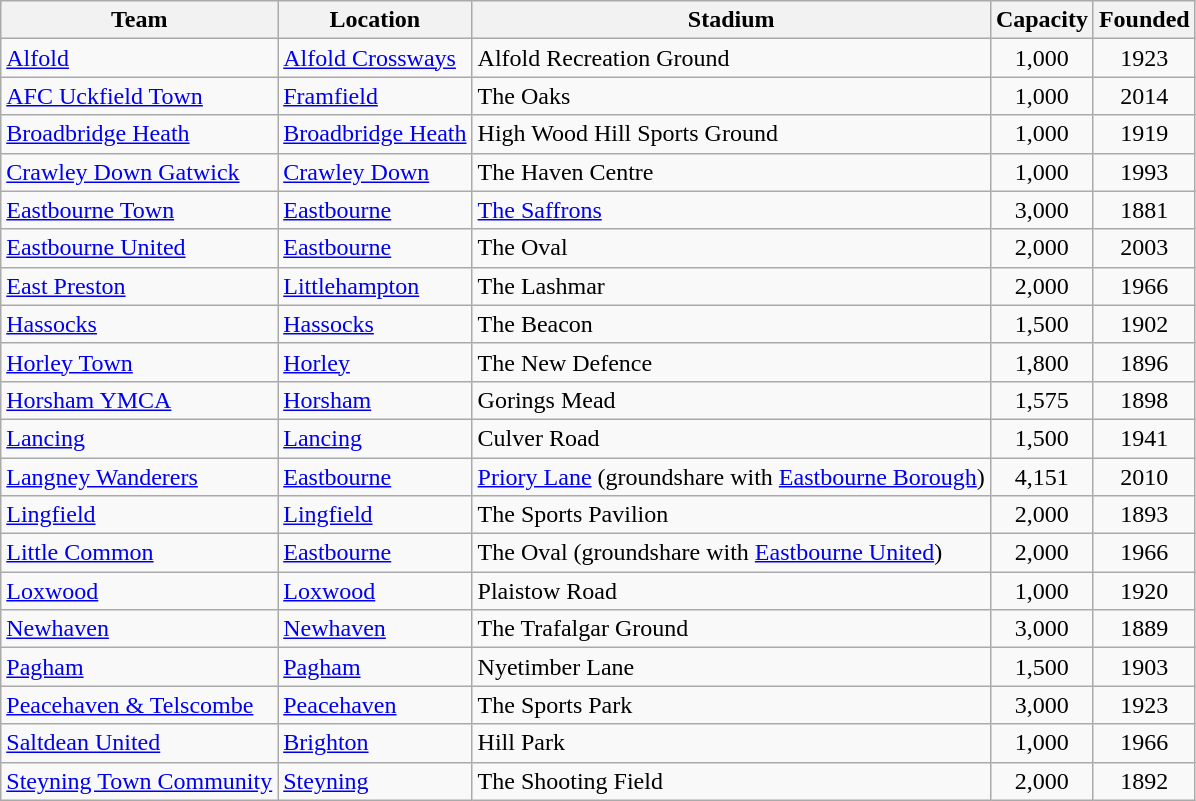<table class="wikitable sortable">
<tr>
<th>Team</th>
<th>Location</th>
<th>Stadium</th>
<th>Capacity</th>
<th>Founded</th>
</tr>
<tr>
<td><a href='#'>Alfold</a></td>
<td><a href='#'>Alfold Crossways</a></td>
<td>Alfold Recreation Ground</td>
<td align="center">1,000</td>
<td align="center">1923</td>
</tr>
<tr>
<td><a href='#'>AFC Uckfield Town</a></td>
<td><a href='#'>Framfield</a></td>
<td>The Oaks</td>
<td align="center">1,000</td>
<td align="center">2014</td>
</tr>
<tr>
<td><a href='#'>Broadbridge Heath</a></td>
<td><a href='#'>Broadbridge Heath</a></td>
<td>High Wood Hill Sports Ground</td>
<td align="center">1,000</td>
<td align="center">1919</td>
</tr>
<tr>
<td><a href='#'>Crawley Down Gatwick</a></td>
<td><a href='#'>Crawley Down</a></td>
<td>The Haven Centre</td>
<td align="center">1,000</td>
<td align="center">1993</td>
</tr>
<tr>
<td><a href='#'>Eastbourne Town</a></td>
<td><a href='#'>Eastbourne</a></td>
<td><a href='#'>The Saffrons</a></td>
<td align="center">3,000</td>
<td align="center">1881</td>
</tr>
<tr>
<td><a href='#'>Eastbourne United</a></td>
<td><a href='#'>Eastbourne</a></td>
<td>The Oval</td>
<td align="center">2,000</td>
<td align="center">2003</td>
</tr>
<tr>
<td><a href='#'>East Preston</a></td>
<td><a href='#'>Littlehampton</a> </td>
<td>The Lashmar</td>
<td align="center">2,000</td>
<td align="center">1966</td>
</tr>
<tr>
<td><a href='#'>Hassocks</a></td>
<td><a href='#'>Hassocks</a></td>
<td>The Beacon</td>
<td align="center">1,500</td>
<td align="center">1902</td>
</tr>
<tr>
<td><a href='#'>Horley Town</a></td>
<td><a href='#'>Horley</a></td>
<td>The New Defence</td>
<td align="center">1,800</td>
<td align="center">1896</td>
</tr>
<tr>
<td><a href='#'>Horsham YMCA</a></td>
<td><a href='#'>Horsham</a></td>
<td>Gorings Mead</td>
<td align="center">1,575</td>
<td align="center">1898</td>
</tr>
<tr>
<td><a href='#'>Lancing</a></td>
<td><a href='#'>Lancing</a></td>
<td>Culver Road</td>
<td align="center">1,500</td>
<td align="center">1941</td>
</tr>
<tr>
<td><a href='#'>Langney Wanderers</a></td>
<td><a href='#'>Eastbourne</a> </td>
<td><a href='#'>Priory Lane</a> (groundshare with <a href='#'>Eastbourne Borough</a>)</td>
<td align="center">4,151</td>
<td align="center">2010</td>
</tr>
<tr>
<td><a href='#'>Lingfield</a></td>
<td><a href='#'>Lingfield</a></td>
<td>The Sports Pavilion</td>
<td align="center">2,000</td>
<td align="center">1893</td>
</tr>
<tr>
<td><a href='#'>Little Common</a></td>
<td><a href='#'>Eastbourne</a></td>
<td>The Oval (groundshare with <a href='#'>Eastbourne United</a>)</td>
<td align="center">2,000</td>
<td align="center">1966</td>
</tr>
<tr>
<td><a href='#'>Loxwood</a></td>
<td><a href='#'>Loxwood</a></td>
<td>Plaistow Road</td>
<td align="center">1,000</td>
<td align="center">1920</td>
</tr>
<tr>
<td><a href='#'>Newhaven</a></td>
<td><a href='#'>Newhaven</a></td>
<td>The Trafalgar Ground</td>
<td align="center">3,000</td>
<td align="center">1889</td>
</tr>
<tr>
<td><a href='#'>Pagham</a></td>
<td><a href='#'>Pagham</a></td>
<td>Nyetimber Lane</td>
<td align="center">1,500</td>
<td align="center">1903</td>
</tr>
<tr>
<td><a href='#'>Peacehaven & Telscombe</a></td>
<td><a href='#'>Peacehaven</a></td>
<td>The Sports Park</td>
<td align="center">3,000</td>
<td align="center">1923</td>
</tr>
<tr>
<td><a href='#'>Saltdean United</a></td>
<td><a href='#'>Brighton</a> </td>
<td>Hill Park</td>
<td align="center">1,000</td>
<td align="center">1966</td>
</tr>
<tr>
<td><a href='#'>Steyning Town Community</a></td>
<td><a href='#'>Steyning</a></td>
<td>The Shooting Field</td>
<td align="center">2,000</td>
<td align="center">1892</td>
</tr>
</table>
